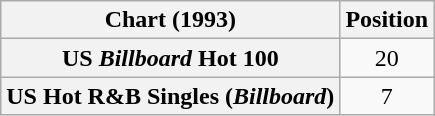<table class="wikitable plainrowheaders" style="text-align:center">
<tr>
<th>Chart (1993)</th>
<th>Position</th>
</tr>
<tr>
<th scope="row">US <em>Billboard</em> Hot 100</th>
<td>20</td>
</tr>
<tr>
<th scope="row">US Hot R&B Singles (<em>Billboard</em>)</th>
<td>7</td>
</tr>
</table>
